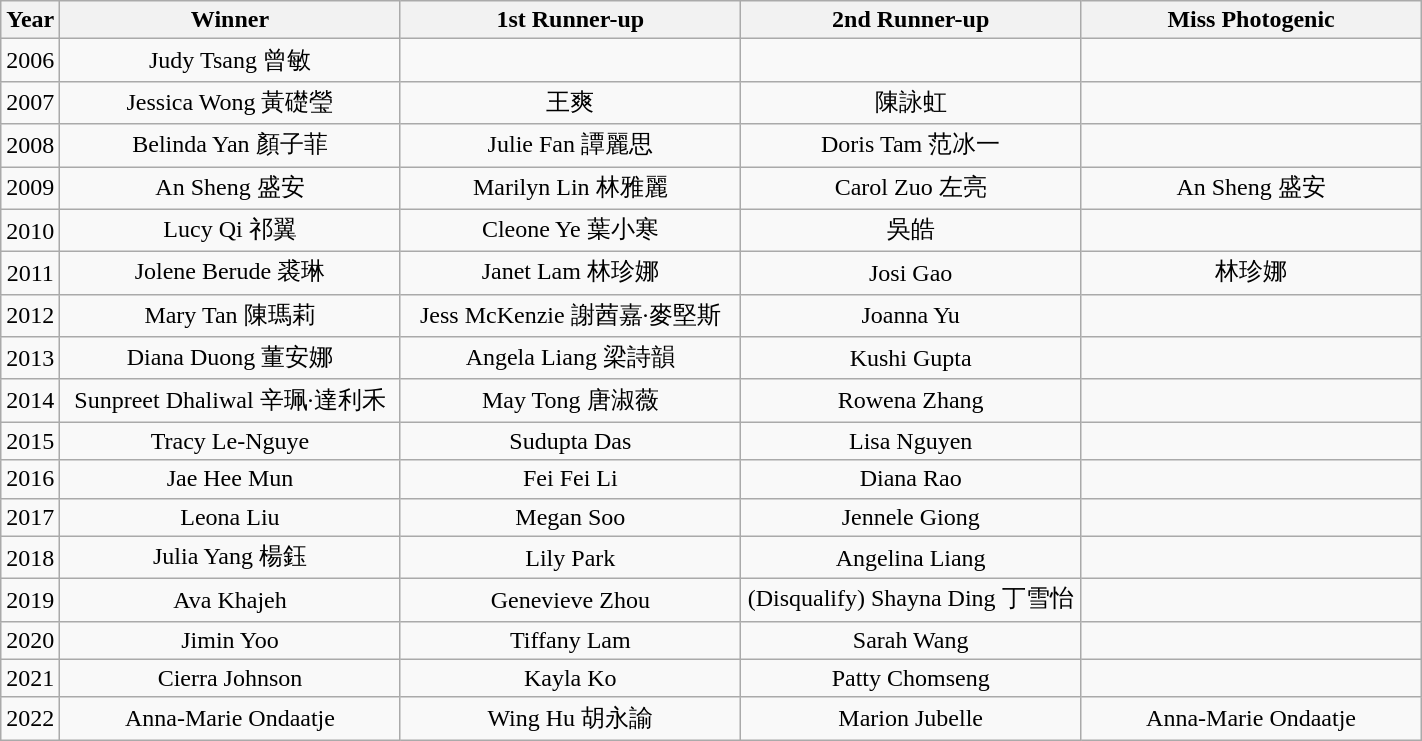<table class="wikitable" style="width:75%;text-align:center">
<tr>
<th width="4%"><strong>Year</strong></th>
<th width="24%"><strong>Winner</strong></th>
<th width="24%"><strong>1st Runner-up</strong></th>
<th width="24%"><strong>2nd Runner-up</strong></th>
<th width="24%"><strong>Miss Photogenic</strong></th>
</tr>
<tr>
<td>2006</td>
<td>Judy Tsang 曾敏</td>
<td></td>
<td></td>
<td></td>
</tr>
<tr>
<td>2007</td>
<td>Jessica Wong 黃礎瑩</td>
<td>王爽</td>
<td>陳詠虹</td>
<td></td>
</tr>
<tr>
<td>2008</td>
<td>Belinda Yan 顏子菲</td>
<td>Julie Fan 譚麗思</td>
<td>Doris Tam 范冰一</td>
<td></td>
</tr>
<tr>
<td>2009</td>
<td>An Sheng 盛安</td>
<td>Marilyn Lin 林雅麗</td>
<td>Carol Zuo 左亮</td>
<td>An Sheng 盛安</td>
</tr>
<tr>
<td>2010</td>
<td>Lucy Qi 祁翼</td>
<td>Cleone Ye 葉小寒</td>
<td>吳皓</td>
<td></td>
</tr>
<tr>
<td>2011</td>
<td>Jolene Berude 裘琳</td>
<td>Janet Lam 林珍娜</td>
<td>Josi Gao</td>
<td>林珍娜</td>
</tr>
<tr>
<td>2012</td>
<td>Mary Tan 陳瑪莉</td>
<td>Jess McKenzie 謝莤嘉·麥堅斯</td>
<td>Joanna Yu</td>
<td></td>
</tr>
<tr>
<td>2013</td>
<td>Diana Duong 董安娜</td>
<td>Angela Liang 梁詩韻</td>
<td>Kushi Gupta</td>
<td></td>
</tr>
<tr>
<td>2014</td>
<td>Sunpreet Dhaliwal 辛珮·達利禾</td>
<td>May Tong 唐淑薇</td>
<td>Rowena Zhang</td>
<td></td>
</tr>
<tr>
<td>2015</td>
<td>Tracy Le-Nguye</td>
<td>Sudupta Das</td>
<td>Lisa Nguyen</td>
<td></td>
</tr>
<tr>
<td>2016</td>
<td>Jae Hee Mun</td>
<td>Fei Fei Li</td>
<td>Diana Rao</td>
<td></td>
</tr>
<tr>
<td>2017</td>
<td>Leona Liu</td>
<td>Megan Soo</td>
<td>Jennele Giong</td>
<td></td>
</tr>
<tr>
<td>2018</td>
<td>Julia Yang 楊鈺</td>
<td>Lily Park</td>
<td>Angelina Liang</td>
<td></td>
</tr>
<tr>
<td>2019</td>
<td>Ava Khajeh</td>
<td>Genevieve  Zhou</td>
<td>(Disqualify) Shayna  Ding 丁雪怡</td>
<td></td>
</tr>
<tr>
<td>2020</td>
<td>Jimin Yoo</td>
<td>Tiffany Lam</td>
<td>Sarah Wang</td>
<td></td>
</tr>
<tr>
<td>2021</td>
<td>Cierra Johnson</td>
<td>Kayla Ko</td>
<td>Patty Chomseng</td>
<td></td>
</tr>
<tr>
<td>2022</td>
<td>Anna-Marie Ondaatje</td>
<td>Wing Hu 胡永諭</td>
<td>Marion Jubelle</td>
<td>Anna-Marie Ondaatje</td>
</tr>
</table>
